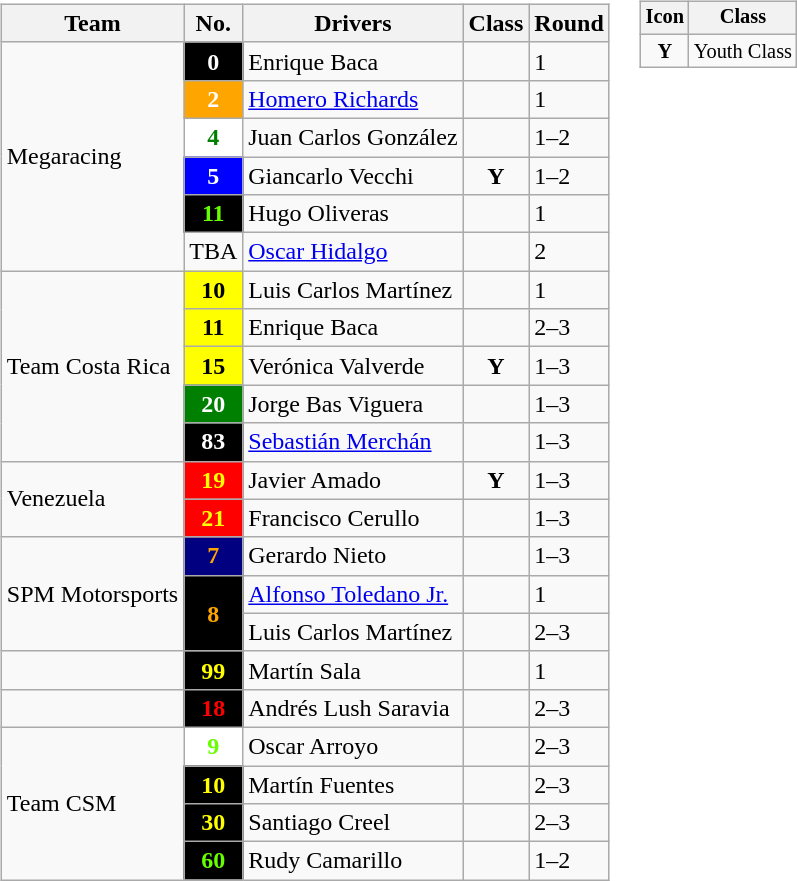<table>
<tr>
<td><br><table class="wikitable">
<tr>
<th>Team</th>
<th>No.</th>
<th>Drivers</th>
<th>Class</th>
<th>Round</th>
</tr>
<tr>
<td rowspan=6> Megaracing</td>
<td style="background:black; color:white;" align="center"><strong>0</strong></td>
<td> Enrique Baca</td>
<td></td>
<td>1</td>
</tr>
<tr>
<td style="background:orange; color:#ffffff;" align="center"><strong>2</strong></td>
<td> <a href='#'>Homero Richards</a></td>
<td></td>
<td>1</td>
</tr>
<tr>
<td style="background:white; color:green;" align="center"><strong>4</strong></td>
<td> Juan Carlos González</td>
<td></td>
<td>1–2</td>
</tr>
<tr>
<td style="background:blue; color:white;" align="center"><strong>5</strong></td>
<td> Giancarlo Vecchi</td>
<td align="center"><strong><span>Y</span></strong></td>
<td>1–2</td>
</tr>
<tr>
<td style="background:black; color:#66ff00;" align="center"><strong>11</strong></td>
<td> Hugo Oliveras</td>
<td></td>
<td>1</td>
</tr>
<tr>
<td align="center">TBA</td>
<td> <a href='#'>Oscar Hidalgo</a></td>
<td></td>
<td>2</td>
</tr>
<tr>
<td rowspan=5> Team Costa Rica</td>
<td style="background:yellow; color:black;" align="center"><strong>10</strong></td>
<td> Luis Carlos Martínez</td>
<td></td>
<td>1</td>
</tr>
<tr>
<td style="background:yellow; color:black;" align="center"><strong>11</strong></td>
<td> Enrique Baca</td>
<td></td>
<td>2–3</td>
</tr>
<tr>
<td style="background:yellow; color:black;" align="center"><strong>15</strong></td>
<td> Verónica Valverde</td>
<td align="center"><strong><span>Y</span></strong></td>
<td>1–3</td>
</tr>
<tr>
<td style="background:green; color:white;" align="center"><strong>20</strong></td>
<td> Jorge Bas Viguera</td>
<td></td>
<td>1–3</td>
</tr>
<tr>
<td style="background:black; color:white;" align="center"><strong>83</strong></td>
<td> <a href='#'>Sebastián Merchán</a></td>
<td></td>
<td>1–3</td>
</tr>
<tr>
<td rowspan=2> Venezuela</td>
<td style="background:red; color:yellow;" align="center"><strong>19</strong></td>
<td> Javier Amado</td>
<td align="center"><strong><span>Y</span></strong></td>
<td>1–3</td>
</tr>
<tr>
<td style="background:red; color:yellow;" align="center"><strong>21</strong></td>
<td> Francisco Cerullo</td>
<td></td>
<td>1–3</td>
</tr>
<tr>
<td rowspan=3> SPM Motorsports</td>
<td style="background:navy; color:orange;" align="center"><strong>7</strong></td>
<td> Gerardo Nieto</td>
<td></td>
<td>1–3</td>
</tr>
<tr>
<td style="background:black; color:orange;" align="center" rowspan=2><strong>8</strong></td>
<td> <a href='#'>Alfonso Toledano Jr.</a></td>
<td></td>
<td>1</td>
</tr>
<tr>
<td> Luis Carlos Martínez</td>
<td></td>
<td>2–3</td>
</tr>
<tr>
<td></td>
<td style="background:black; color:yellow;" align="center"><strong>99</strong></td>
<td> Martín Sala</td>
<td></td>
<td>1</td>
</tr>
<tr>
<td></td>
<td style="background:black; color:red;" align="center"><strong>18</strong></td>
<td> Andrés Lush Saravia</td>
<td></td>
<td>2–3</td>
</tr>
<tr>
<td rowspan=4> Team CSM</td>
<td style="background:#ffffff; color:#66ff00;" align="center"><strong>9</strong></td>
<td> Oscar Arroyo</td>
<td></td>
<td>2–3</td>
</tr>
<tr>
<td style="background:black; color:yellow;" align="center"><strong>10</strong></td>
<td> Martín Fuentes</td>
<td></td>
<td>2–3</td>
</tr>
<tr>
<td style="background:black; color:yellow;" align="center"><strong>30</strong></td>
<td> Santiago Creel</td>
<td></td>
<td>2–3</td>
</tr>
<tr>
<td style="background:black; color:#66ff00;" align="center"><strong>60</strong></td>
<td> Rudy Camarillo</td>
<td></td>
<td>1–2</td>
</tr>
</table>
</td>
<td valign="top"><br><table class="wikitable" style="font-size: 85%;">
<tr>
<th>Icon</th>
<th>Class</th>
</tr>
<tr>
<td align="center"><strong><span>Y</span></strong></td>
<td>Youth Class</td>
</tr>
</table>
</td>
</tr>
</table>
